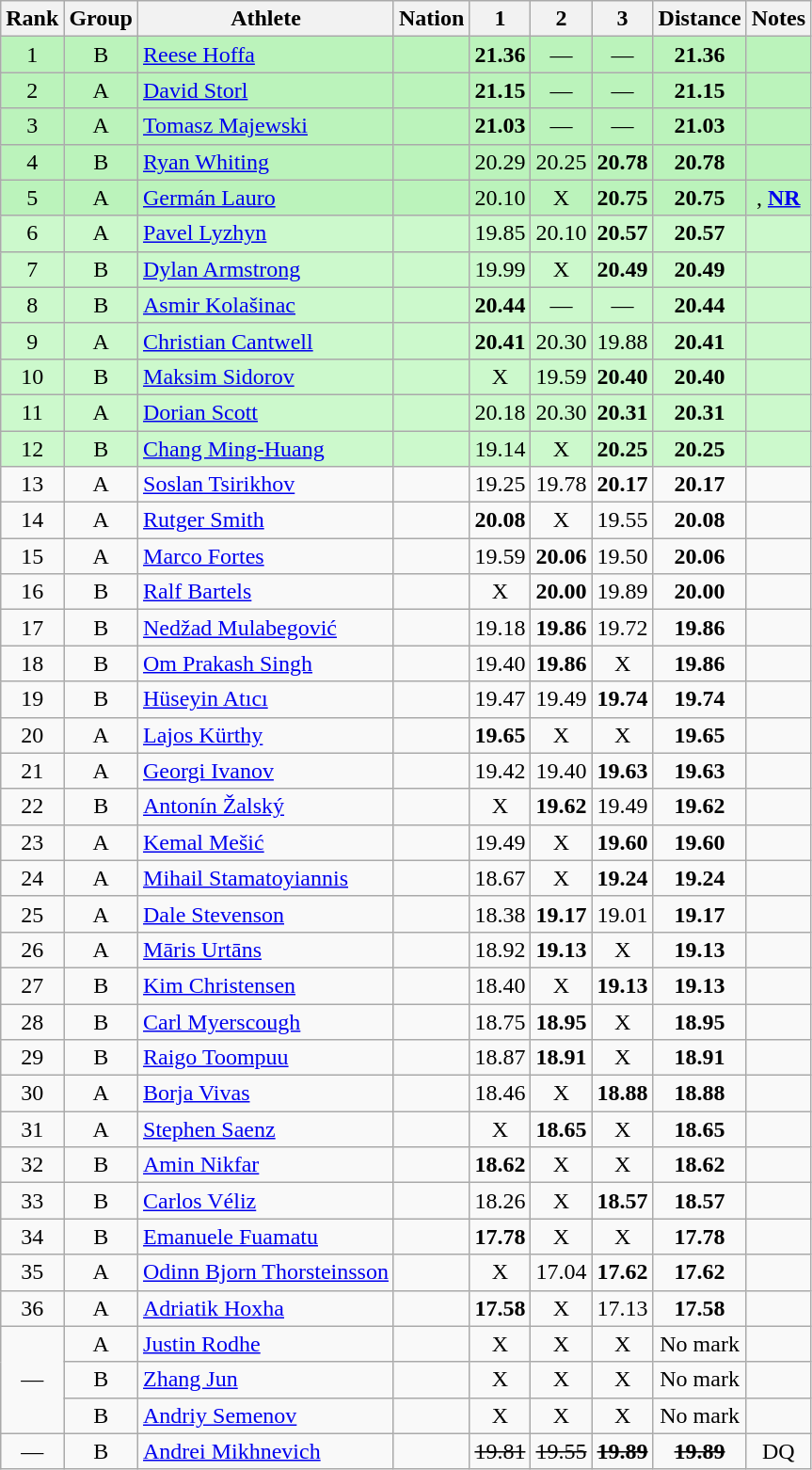<table class="wikitable sortable" style="text-align:center">
<tr>
<th>Rank</th>
<th>Group</th>
<th>Athlete</th>
<th>Nation</th>
<th>1</th>
<th>2</th>
<th>3</th>
<th>Distance</th>
<th>Notes</th>
</tr>
<tr bgcolor=bbf3bb>
<td>1</td>
<td>B</td>
<td align="left"><a href='#'>Reese Hoffa</a></td>
<td align="left"></td>
<td><strong>21.36</strong></td>
<td data-sort-value=1.00>—</td>
<td data-sort-value=1.00>—</td>
<td><strong>21.36</strong></td>
<td></td>
</tr>
<tr bgcolor=bbf3bb>
<td>2</td>
<td>A</td>
<td align="left"><a href='#'>David Storl</a></td>
<td align="left"></td>
<td><strong>21.15</strong></td>
<td data-sort-value=1.00>—</td>
<td data-sort-value=1.00>—</td>
<td><strong>21.15</strong></td>
<td></td>
</tr>
<tr bgcolor=bbf3bb>
<td>3</td>
<td>A</td>
<td align="left"><a href='#'>Tomasz Majewski</a></td>
<td align="left"></td>
<td><strong>21.03</strong></td>
<td data-sort-value=1.00>—</td>
<td data-sort-value=1.00>—</td>
<td><strong>21.03</strong></td>
<td></td>
</tr>
<tr bgcolor=bbf3bb>
<td>4</td>
<td>B</td>
<td align="left"><a href='#'>Ryan Whiting</a></td>
<td align="left"></td>
<td>20.29</td>
<td>20.25</td>
<td><strong>20.78</strong></td>
<td><strong>20.78</strong></td>
<td></td>
</tr>
<tr bgcolor=bbf3bb>
<td>5</td>
<td>A</td>
<td align="left"><a href='#'>Germán Lauro</a></td>
<td align="left"></td>
<td>20.10</td>
<td data-sort-value=1.00>X</td>
<td><strong>20.75</strong></td>
<td><strong>20.75</strong></td>
<td>, <strong><a href='#'>NR</a></strong></td>
</tr>
<tr bgcolor=ccf9cc>
<td>6</td>
<td>A</td>
<td align="left"><a href='#'>Pavel Lyzhyn</a></td>
<td align="left"></td>
<td>19.85</td>
<td>20.10</td>
<td><strong>20.57</strong></td>
<td><strong>20.57</strong></td>
<td></td>
</tr>
<tr bgcolor=ccf9cc>
<td>7</td>
<td>B</td>
<td align="left"><a href='#'>Dylan Armstrong</a></td>
<td align="left"></td>
<td>19.99</td>
<td data-sort-value=1.00>X</td>
<td><strong>20.49</strong></td>
<td><strong>20.49</strong></td>
<td></td>
</tr>
<tr bgcolor=ccf9cc>
<td>8</td>
<td>B</td>
<td align="left"><a href='#'>Asmir Kolašinac</a></td>
<td align="left"></td>
<td><strong>20.44</strong></td>
<td data-sort-value=1.00>—</td>
<td data-sort-value=1.00>—</td>
<td><strong>20.44</strong></td>
<td></td>
</tr>
<tr bgcolor=ccf9cc>
<td>9</td>
<td>A</td>
<td align="left"><a href='#'>Christian Cantwell</a></td>
<td align="left"></td>
<td><strong>20.41</strong></td>
<td>20.30</td>
<td>19.88</td>
<td><strong>20.41</strong></td>
<td></td>
</tr>
<tr bgcolor=ccf9cc>
<td>10</td>
<td>B</td>
<td align="left"><a href='#'>Maksim Sidorov</a></td>
<td align="left"></td>
<td data-sort-value=1.00>X</td>
<td>19.59</td>
<td><strong>20.40</strong></td>
<td><strong>20.40</strong></td>
<td></td>
</tr>
<tr bgcolor=ccf9cc>
<td>11</td>
<td>A</td>
<td align="left"><a href='#'>Dorian Scott</a></td>
<td align="left"></td>
<td>20.18</td>
<td>20.30</td>
<td><strong>20.31</strong></td>
<td><strong>20.31</strong></td>
<td></td>
</tr>
<tr bgcolor=ccf9cc>
<td>12</td>
<td>B</td>
<td align="left"><a href='#'>Chang Ming-Huang</a></td>
<td align="left"></td>
<td>19.14</td>
<td data-sort-value=1.00>X</td>
<td><strong>20.25</strong></td>
<td><strong>20.25</strong></td>
<td></td>
</tr>
<tr>
<td>13</td>
<td>A</td>
<td align="left"><a href='#'>Soslan Tsirikhov</a></td>
<td align="left"></td>
<td>19.25</td>
<td>19.78</td>
<td><strong>20.17</strong></td>
<td><strong>20.17</strong></td>
<td></td>
</tr>
<tr>
<td>14</td>
<td>A</td>
<td align="left"><a href='#'>Rutger Smith</a></td>
<td align="left"></td>
<td><strong>20.08</strong></td>
<td data-sort-value=1.00>X</td>
<td>19.55</td>
<td><strong>20.08</strong></td>
<td></td>
</tr>
<tr>
<td>15</td>
<td>A</td>
<td align="left"><a href='#'>Marco Fortes</a></td>
<td align="left"></td>
<td>19.59</td>
<td><strong>20.06</strong></td>
<td>19.50</td>
<td><strong>20.06</strong></td>
<td></td>
</tr>
<tr>
<td>16</td>
<td>B</td>
<td align="left"><a href='#'>Ralf Bartels</a></td>
<td align="left"></td>
<td data-sort-value=1.00>X</td>
<td><strong>20.00</strong></td>
<td>19.89</td>
<td><strong>20.00</strong></td>
<td></td>
</tr>
<tr>
<td>17</td>
<td>B</td>
<td align="left"><a href='#'>Nedžad Mulabegović</a></td>
<td align="left"></td>
<td>19.18</td>
<td><strong>19.86</strong></td>
<td>19.72</td>
<td><strong>19.86</strong></td>
<td></td>
</tr>
<tr>
<td>18</td>
<td>B</td>
<td align="left"><a href='#'>Om Prakash Singh</a></td>
<td align="left"></td>
<td>19.40</td>
<td><strong>19.86</strong></td>
<td data-sort-value=1.00>X</td>
<td><strong>19.86</strong></td>
<td></td>
</tr>
<tr>
<td>19</td>
<td>B</td>
<td align="left"><a href='#'>Hüseyin Atıcı</a></td>
<td align="left"></td>
<td>19.47</td>
<td>19.49</td>
<td><strong>19.74</strong></td>
<td><strong>19.74</strong></td>
<td></td>
</tr>
<tr>
<td>20</td>
<td>A</td>
<td align="left"><a href='#'>Lajos Kürthy</a></td>
<td align="left"></td>
<td><strong>19.65</strong></td>
<td data-sort-value=1.00>X</td>
<td data-sort-value=1.00>X</td>
<td><strong>19.65</strong></td>
<td></td>
</tr>
<tr>
<td>21</td>
<td>A</td>
<td align="left"><a href='#'>Georgi Ivanov</a></td>
<td align="left"></td>
<td>19.42</td>
<td>19.40</td>
<td><strong>19.63</strong></td>
<td><strong>19.63</strong></td>
<td></td>
</tr>
<tr>
<td>22</td>
<td>B</td>
<td align="left"><a href='#'>Antonín Žalský</a></td>
<td align="left"></td>
<td data-sort-value=1.00>X</td>
<td><strong>19.62</strong></td>
<td>19.49</td>
<td><strong>19.62</strong></td>
<td></td>
</tr>
<tr>
<td>23</td>
<td>A</td>
<td align="left"><a href='#'>Kemal Mešić</a></td>
<td align="left"></td>
<td>19.49</td>
<td data-sort-value=1.00>X</td>
<td><strong>19.60</strong></td>
<td><strong>19.60</strong></td>
<td></td>
</tr>
<tr>
<td>24</td>
<td>A</td>
<td align="left"><a href='#'>Mihail Stamatoyiannis</a></td>
<td align="left"></td>
<td>18.67</td>
<td data-sort-value=1.00>X</td>
<td><strong>19.24</strong></td>
<td><strong>19.24</strong></td>
<td></td>
</tr>
<tr>
<td>25</td>
<td>A</td>
<td align="left"><a href='#'>Dale Stevenson</a></td>
<td align="left"></td>
<td>18.38</td>
<td><strong>19.17</strong></td>
<td>19.01</td>
<td><strong>19.17</strong></td>
<td></td>
</tr>
<tr>
<td>26</td>
<td>A</td>
<td align="left"><a href='#'>Māris Urtāns</a></td>
<td align="left"></td>
<td>18.92</td>
<td><strong>19.13</strong></td>
<td data-sort-value=1.00>X</td>
<td><strong>19.13</strong></td>
<td></td>
</tr>
<tr>
<td>27</td>
<td>B</td>
<td align="left"><a href='#'>Kim Christensen</a></td>
<td align="left"></td>
<td>18.40</td>
<td data-sort-value=1.00>X</td>
<td><strong>19.13</strong></td>
<td><strong>19.13</strong></td>
<td></td>
</tr>
<tr>
<td>28</td>
<td>B</td>
<td align="left"><a href='#'>Carl Myerscough</a></td>
<td align="left"></td>
<td>18.75</td>
<td><strong>18.95</strong></td>
<td data-sort-value=1.00>X</td>
<td><strong>18.95</strong></td>
<td></td>
</tr>
<tr>
<td>29</td>
<td>B</td>
<td align="left"><a href='#'>Raigo Toompuu</a></td>
<td align="left"></td>
<td>18.87</td>
<td><strong>18.91</strong></td>
<td data-sort-value=1.00>X</td>
<td><strong>18.91</strong></td>
<td></td>
</tr>
<tr>
<td>30</td>
<td>A</td>
<td align="left"><a href='#'>Borja Vivas</a></td>
<td align="left"></td>
<td>18.46</td>
<td data-sort-value=1.00>X</td>
<td><strong>18.88</strong></td>
<td><strong>18.88</strong></td>
<td></td>
</tr>
<tr>
<td>31</td>
<td>A</td>
<td align="left"><a href='#'>Stephen Saenz</a></td>
<td align="left"></td>
<td data-sort-value=1.00>X</td>
<td><strong>18.65</strong></td>
<td data-sort-value=1.00>X</td>
<td><strong>18.65</strong></td>
<td></td>
</tr>
<tr>
<td>32</td>
<td>B</td>
<td align="left"><a href='#'>Amin Nikfar</a></td>
<td align="left"></td>
<td><strong>18.62</strong></td>
<td data-sort-value=1.00>X</td>
<td data-sort-value=1.00>X</td>
<td><strong>18.62</strong></td>
<td></td>
</tr>
<tr>
<td>33</td>
<td>B</td>
<td align="left"><a href='#'>Carlos Véliz</a></td>
<td align="left"></td>
<td>18.26</td>
<td data-sort-value=1.00>X</td>
<td><strong>18.57</strong></td>
<td><strong>18.57</strong></td>
<td></td>
</tr>
<tr>
<td>34</td>
<td>B</td>
<td align="left"><a href='#'>Emanuele Fuamatu</a></td>
<td align="left"></td>
<td><strong>17.78</strong></td>
<td data-sort-value=1.00>X</td>
<td data-sort-value=1.00>X</td>
<td><strong>17.78</strong></td>
<td></td>
</tr>
<tr>
<td>35</td>
<td>A</td>
<td align="left"><a href='#'>Odinn Bjorn Thorsteinsson</a></td>
<td align="left"></td>
<td data-sort-value=1.00>X</td>
<td>17.04</td>
<td><strong>17.62</strong></td>
<td><strong>17.62</strong></td>
<td></td>
</tr>
<tr>
<td>36</td>
<td>A</td>
<td align="left"><a href='#'>Adriatik Hoxha</a></td>
<td align="left"></td>
<td><strong>17.58</strong></td>
<td data-sort-value=1.00>X</td>
<td>17.13</td>
<td><strong>17.58</strong></td>
<td></td>
</tr>
<tr>
<td rowspan=3 data-sort-value=37>—</td>
<td>A</td>
<td align="left"><a href='#'>Justin Rodhe</a></td>
<td align="left"></td>
<td data-sort-value=1.00>X</td>
<td data-sort-value=1.00>X</td>
<td data-sort-value=1.00>X</td>
<td data-sort-value=1.00>No mark</td>
<td></td>
</tr>
<tr>
<td>B</td>
<td align="left"><a href='#'>Zhang Jun</a></td>
<td align="left"></td>
<td data-sort-value=1.00>X</td>
<td data-sort-value=1.00>X</td>
<td data-sort-value=1.00>X</td>
<td data-sort-value=1.00>No mark</td>
<td></td>
</tr>
<tr>
<td>B</td>
<td align="left"><a href='#'>Andriy Semenov</a></td>
<td align="left"></td>
<td data-sort-value=1.00>X</td>
<td data-sort-value=1.00>X</td>
<td data-sort-value=1.00>X</td>
<td data-sort-value=1.00>No mark</td>
<td></td>
</tr>
<tr>
<td data-sort-value=40>—</td>
<td>B</td>
<td align="left"><a href='#'>Andrei Mikhnevich</a></td>
<td align="left"></td>
<td><s>19.81 </s></td>
<td><s>19.55 </s></td>
<td><s><strong>19.89</strong> </s></td>
<td><s><strong>19.89</strong> </s></td>
<td>DQ</td>
</tr>
</table>
